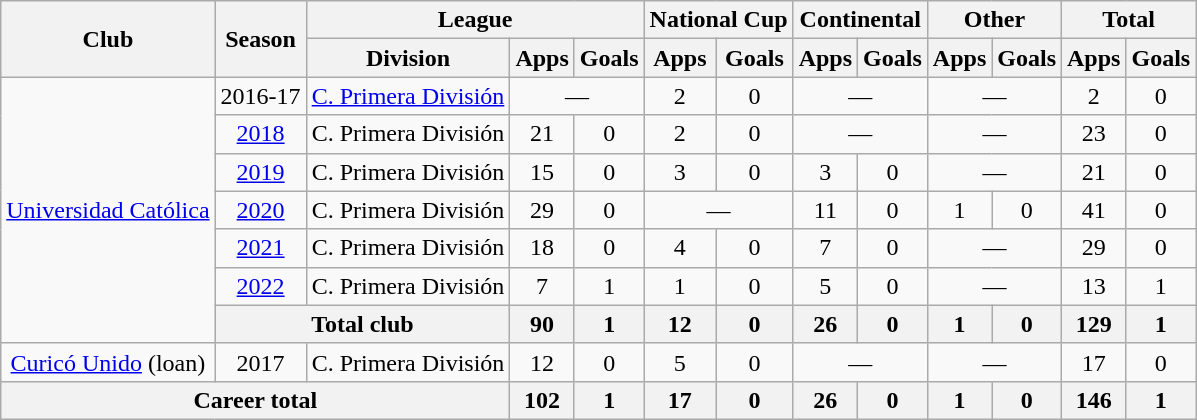<table class="wikitable" style="text-align: center;">
<tr>
<th rowspan="2">Club</th>
<th rowspan="2">Season</th>
<th colspan="3">League</th>
<th colspan="2">National Cup</th>
<th colspan="2">Continental</th>
<th colspan="2">Other</th>
<th colspan="2">Total</th>
</tr>
<tr>
<th>Division</th>
<th>Apps</th>
<th>Goals</th>
<th>Apps</th>
<th>Goals</th>
<th>Apps</th>
<th>Goals</th>
<th>Apps</th>
<th>Goals</th>
<th>Apps</th>
<th>Goals</th>
</tr>
<tr>
<td rowspan="7" valign="center"><a href='#'>Universidad Católica</a></td>
<td>2016-17</td>
<td><a href='#'>C. Primera División</a></td>
<td colspan=2>—</td>
<td>2</td>
<td>0</td>
<td colspan=2>—</td>
<td colspan=2>—</td>
<td>2</td>
<td>0</td>
</tr>
<tr>
<td><a href='#'>2018</a></td>
<td>C. Primera División</td>
<td>21</td>
<td>0</td>
<td>2</td>
<td>0</td>
<td colspan="2">—</td>
<td colspan="2">—</td>
<td>23</td>
<td>0</td>
</tr>
<tr>
<td><a href='#'>2019</a></td>
<td>C. Primera División</td>
<td>15</td>
<td>0</td>
<td>3</td>
<td>0</td>
<td>3</td>
<td>0</td>
<td colspan="2">—</td>
<td>21</td>
<td>0</td>
</tr>
<tr>
<td><a href='#'>2020</a></td>
<td>C. Primera División</td>
<td>29</td>
<td>0</td>
<td colspan="2">—</td>
<td>11</td>
<td>0</td>
<td>1</td>
<td>0</td>
<td>41</td>
<td>0</td>
</tr>
<tr>
<td><a href='#'>2021</a></td>
<td>C. Primera División</td>
<td>18</td>
<td>0</td>
<td>4</td>
<td>0</td>
<td>7</td>
<td>0</td>
<td colspan="2">—</td>
<td>29</td>
<td>0</td>
</tr>
<tr>
<td><a href='#'>2022</a></td>
<td>C. Primera División</td>
<td>7</td>
<td>1</td>
<td>1</td>
<td>0</td>
<td>5</td>
<td>0</td>
<td colspan="2">—</td>
<td>13</td>
<td>1</td>
</tr>
<tr>
<th colspan="2">Total club</th>
<th>90</th>
<th>1</th>
<th>12</th>
<th>0</th>
<th>26</th>
<th>0</th>
<th>1</th>
<th>0</th>
<th>129</th>
<th>1</th>
</tr>
<tr>
<td valign="center"><a href='#'>Curicó Unido</a> (loan)</td>
<td>2017</td>
<td>C. Primera División</td>
<td>12</td>
<td>0</td>
<td>5</td>
<td>0</td>
<td colspan="2">—</td>
<td colspan=2>—</td>
<td>17</td>
<td>0</td>
</tr>
<tr>
<th colspan="3">Career total</th>
<th>102</th>
<th>1</th>
<th>17</th>
<th>0</th>
<th>26</th>
<th>0</th>
<th>1</th>
<th>0</th>
<th>146</th>
<th>1</th>
</tr>
</table>
